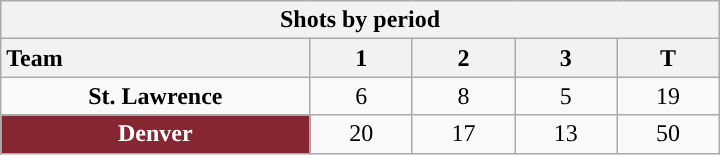<table class="wikitable" style="width:30em; text-align:right;">
<tr>
<th colspan=6>Shots by period</th>
</tr>
<tr>
<th style="width:10em; text-align:left;">Team</th>
<th style="width:3em;">1</th>
<th style="width:3em;">2</th>
<th style="width:3em;">3</th>
<th style="width:3em;">T</th>
</tr>
<tr>
<td align=center><strong>St. Lawrence</strong></td>
<td align=center>6</td>
<td align=center>8</td>
<td align=center>5</td>
<td align=center>19</td>
</tr>
<tr>
<td align=center style="color:white; background:#862633; "><strong>Denver</strong></td>
<td align=center>20</td>
<td align=center>17</td>
<td align=center>13</td>
<td align=center>50</td>
</tr>
</table>
